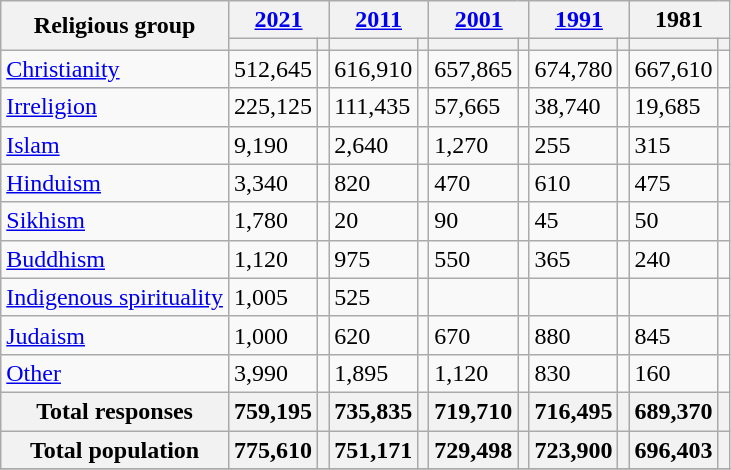<table class="wikitable collapsible sortable">
<tr>
<th rowspan="2">Religious group</th>
<th colspan="2"><a href='#'>2021</a></th>
<th colspan="2"><a href='#'>2011</a></th>
<th colspan="2"><a href='#'>2001</a></th>
<th colspan="2"><a href='#'>1991</a></th>
<th colspan="2">1981</th>
</tr>
<tr>
<th><a href='#'></a></th>
<th></th>
<th></th>
<th></th>
<th></th>
<th></th>
<th></th>
<th></th>
<th></th>
<th></th>
</tr>
<tr>
<td><a href='#'>Christianity</a></td>
<td>512,645</td>
<td></td>
<td>616,910</td>
<td></td>
<td>657,865</td>
<td></td>
<td>674,780</td>
<td></td>
<td>667,610</td>
<td></td>
</tr>
<tr>
<td><a href='#'>Irreligion</a></td>
<td>225,125</td>
<td></td>
<td>111,435</td>
<td></td>
<td>57,665</td>
<td></td>
<td>38,740</td>
<td></td>
<td>19,685</td>
<td></td>
</tr>
<tr>
<td><a href='#'>Islam</a></td>
<td>9,190</td>
<td></td>
<td>2,640</td>
<td></td>
<td>1,270</td>
<td></td>
<td>255</td>
<td></td>
<td>315</td>
<td></td>
</tr>
<tr>
<td><a href='#'>Hinduism</a></td>
<td>3,340</td>
<td></td>
<td>820</td>
<td></td>
<td>470</td>
<td></td>
<td>610</td>
<td></td>
<td>475</td>
<td></td>
</tr>
<tr>
<td><a href='#'>Sikhism</a></td>
<td>1,780</td>
<td></td>
<td>20</td>
<td></td>
<td>90</td>
<td></td>
<td>45</td>
<td></td>
<td>50</td>
<td></td>
</tr>
<tr>
<td><a href='#'>Buddhism</a></td>
<td>1,120</td>
<td></td>
<td>975</td>
<td></td>
<td>550</td>
<td></td>
<td>365</td>
<td></td>
<td>240</td>
<td></td>
</tr>
<tr>
<td><a href='#'>Indigenous spirituality</a></td>
<td>1,005</td>
<td></td>
<td>525</td>
<td></td>
<td></td>
<td></td>
<td></td>
<td></td>
<td></td>
<td></td>
</tr>
<tr>
<td><a href='#'>Judaism</a></td>
<td>1,000</td>
<td></td>
<td>620</td>
<td></td>
<td>670</td>
<td></td>
<td>880</td>
<td></td>
<td>845</td>
<td></td>
</tr>
<tr>
<td><a href='#'>Other</a></td>
<td>3,990</td>
<td></td>
<td>1,895</td>
<td></td>
<td>1,120</td>
<td></td>
<td>830</td>
<td></td>
<td>160</td>
<td></td>
</tr>
<tr>
<th>Total responses</th>
<th>759,195</th>
<th></th>
<th>735,835</th>
<th></th>
<th>719,710</th>
<th></th>
<th>716,495</th>
<th></th>
<th>689,370</th>
<th></th>
</tr>
<tr class="sortbottom">
<th>Total population</th>
<th>775,610</th>
<th></th>
<th>751,171</th>
<th></th>
<th>729,498</th>
<th></th>
<th>723,900</th>
<th></th>
<th>696,403</th>
<th></th>
</tr>
<tr class="sortbottom">
</tr>
</table>
